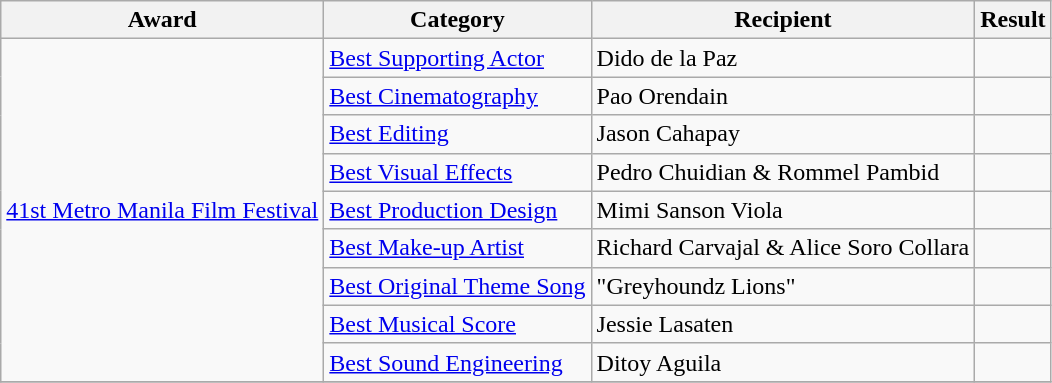<table class="wikitable">
<tr>
<th>Award</th>
<th>Category</th>
<th>Recipient</th>
<th>Result</th>
</tr>
<tr>
<td rowspan="9"><a href='#'>41st Metro Manila Film Festival</a></td>
<td><a href='#'>Best Supporting Actor</a></td>
<td>Dido de la Paz</td>
<td></td>
</tr>
<tr>
<td><a href='#'>Best Cinematography</a></td>
<td>Pao Orendain</td>
<td></td>
</tr>
<tr>
<td><a href='#'>Best Editing</a></td>
<td>Jason Cahapay</td>
<td></td>
</tr>
<tr>
<td><a href='#'>Best Visual Effects</a></td>
<td>Pedro Chuidian & Rommel Pambid</td>
<td></td>
</tr>
<tr>
<td><a href='#'>Best Production Design</a></td>
<td>Mimi Sanson Viola</td>
<td></td>
</tr>
<tr>
<td><a href='#'>Best Make-up Artist</a></td>
<td>Richard Carvajal & Alice Soro Collara</td>
<td></td>
</tr>
<tr>
<td><a href='#'>Best Original Theme Song</a></td>
<td>"Greyhoundz Lions"</td>
<td></td>
</tr>
<tr>
<td><a href='#'>Best Musical Score</a></td>
<td>Jessie Lasaten</td>
<td></td>
</tr>
<tr>
<td><a href='#'>Best Sound Engineering</a></td>
<td>Ditoy Aguila</td>
<td></td>
</tr>
<tr>
</tr>
</table>
